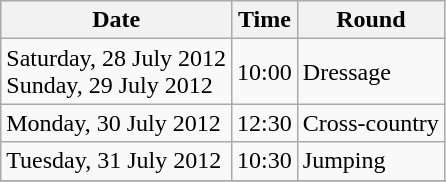<table class="wikitable">
<tr>
<th>Date</th>
<th>Time</th>
<th>Round</th>
</tr>
<tr>
<td>Saturday, 28 July 2012<br>Sunday, 29 July 2012</td>
<td>10:00</td>
<td>Dressage</td>
</tr>
<tr>
<td>Monday, 30 July 2012</td>
<td>12:30</td>
<td>Cross-country</td>
</tr>
<tr>
<td>Tuesday, 31 July 2012</td>
<td>10:30</td>
<td>Jumping</td>
</tr>
<tr>
</tr>
</table>
